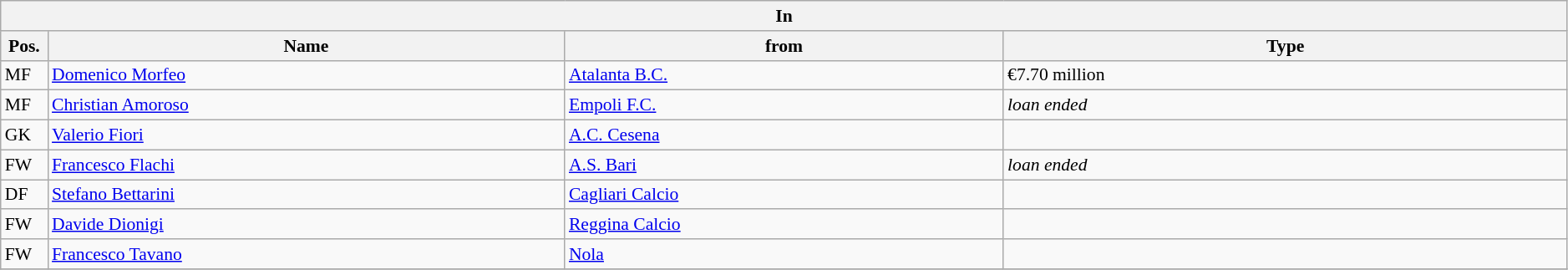<table class="wikitable" style="font-size:90%;width:99%;">
<tr>
<th colspan="4">In</th>
</tr>
<tr>
<th width=3%>Pos.</th>
<th width=33%>Name</th>
<th width=28%>from</th>
<th width=36%>Type</th>
</tr>
<tr>
<td>MF</td>
<td><a href='#'>Domenico Morfeo</a></td>
<td><a href='#'>Atalanta B.C.</a></td>
<td>€7.70 million</td>
</tr>
<tr>
<td>MF</td>
<td><a href='#'>Christian Amoroso</a></td>
<td><a href='#'>Empoli F.C.</a></td>
<td><em>loan ended</em></td>
</tr>
<tr>
<td>GK</td>
<td><a href='#'>Valerio Fiori</a></td>
<td><a href='#'>A.C. Cesena</a></td>
<td></td>
</tr>
<tr>
<td>FW</td>
<td><a href='#'>Francesco Flachi</a></td>
<td><a href='#'>A.S. Bari</a></td>
<td><em>loan ended</em></td>
</tr>
<tr>
<td>DF</td>
<td><a href='#'>Stefano Bettarini</a></td>
<td><a href='#'>Cagliari Calcio</a></td>
<td></td>
</tr>
<tr>
<td>FW</td>
<td><a href='#'>Davide Dionigi</a></td>
<td><a href='#'>Reggina Calcio</a></td>
<td></td>
</tr>
<tr>
<td>FW</td>
<td><a href='#'>Francesco Tavano</a></td>
<td><a href='#'>Nola</a></td>
<td></td>
</tr>
<tr>
</tr>
</table>
